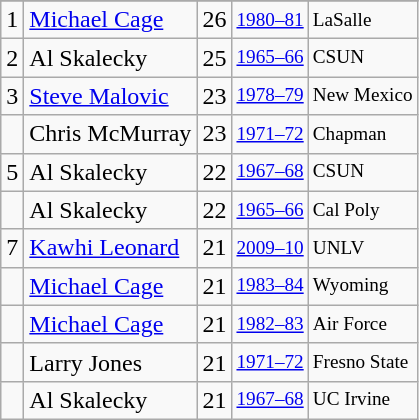<table class="wikitable">
<tr>
</tr>
<tr>
<td>1</td>
<td><a href='#'>Michael Cage</a></td>
<td>26</td>
<td style="font-size:80%;"><a href='#'>1980–81</a></td>
<td style="font-size:80%;">LaSalle</td>
</tr>
<tr>
<td>2</td>
<td>Al Skalecky</td>
<td>25</td>
<td style="font-size:80%;"><a href='#'>1965–66</a></td>
<td style="font-size:80%;">CSUN</td>
</tr>
<tr>
<td>3</td>
<td><a href='#'>Steve Malovic</a></td>
<td>23</td>
<td style="font-size:80%;"><a href='#'>1978–79</a></td>
<td style="font-size:80%;">New Mexico</td>
</tr>
<tr>
<td></td>
<td>Chris McMurray</td>
<td>23</td>
<td style="font-size:80%;"><a href='#'>1971–72</a></td>
<td style="font-size:80%;">Chapman</td>
</tr>
<tr>
<td>5</td>
<td>Al Skalecky</td>
<td>22</td>
<td style="font-size:80%;"><a href='#'>1967–68</a></td>
<td style="font-size:80%;">CSUN</td>
</tr>
<tr>
<td></td>
<td>Al Skalecky</td>
<td>22</td>
<td style="font-size:80%;"><a href='#'>1965–66</a></td>
<td style="font-size:80%;">Cal Poly</td>
</tr>
<tr>
<td>7</td>
<td><a href='#'>Kawhi Leonard</a></td>
<td>21</td>
<td style="font-size:80%;"><a href='#'>2009–10</a></td>
<td style="font-size:80%;">UNLV</td>
</tr>
<tr>
<td></td>
<td><a href='#'>Michael Cage</a></td>
<td>21</td>
<td style="font-size:80%;"><a href='#'>1983–84</a></td>
<td style="font-size:80%;">Wyoming</td>
</tr>
<tr>
<td></td>
<td><a href='#'>Michael Cage</a></td>
<td>21</td>
<td style="font-size:80%;"><a href='#'>1982–83</a></td>
<td style="font-size:80%;">Air Force</td>
</tr>
<tr>
<td></td>
<td>Larry Jones</td>
<td>21</td>
<td style="font-size:80%;"><a href='#'>1971–72</a></td>
<td style="font-size:80%;">Fresno State</td>
</tr>
<tr>
<td></td>
<td>Al Skalecky</td>
<td>21</td>
<td style="font-size:80%;"><a href='#'>1967–68</a></td>
<td style="font-size:80%;">UC Irvine</td>
</tr>
</table>
